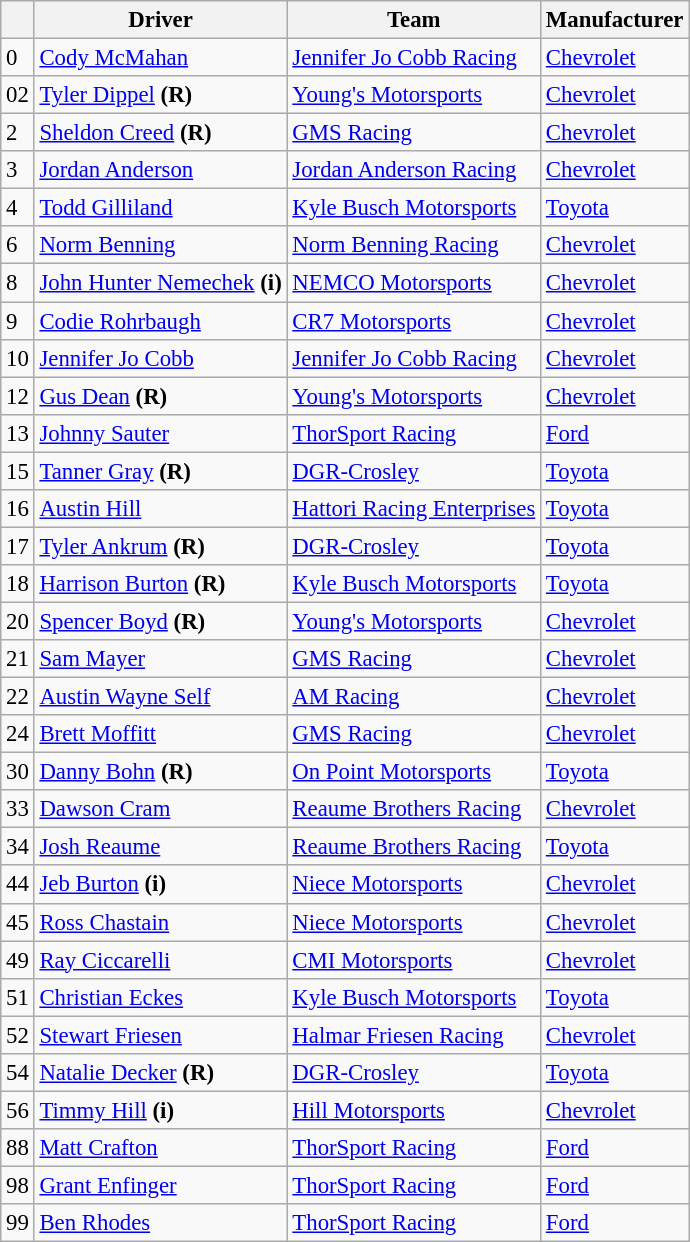<table class="wikitable" style="font-size:95%">
<tr>
<th></th>
<th>Driver</th>
<th>Team</th>
<th>Manufacturer</th>
</tr>
<tr>
<td>0</td>
<td><a href='#'>Cody McMahan</a></td>
<td><a href='#'>Jennifer Jo Cobb Racing</a></td>
<td><a href='#'>Chevrolet</a></td>
</tr>
<tr>
<td>02</td>
<td><a href='#'>Tyler Dippel</a> <strong>(R)</strong></td>
<td><a href='#'>Young's Motorsports</a></td>
<td><a href='#'>Chevrolet</a></td>
</tr>
<tr>
<td>2</td>
<td><a href='#'>Sheldon Creed</a> <strong>(R)</strong></td>
<td><a href='#'>GMS Racing</a></td>
<td><a href='#'>Chevrolet</a></td>
</tr>
<tr>
<td>3</td>
<td><a href='#'>Jordan Anderson</a></td>
<td><a href='#'>Jordan Anderson Racing</a></td>
<td><a href='#'>Chevrolet</a></td>
</tr>
<tr>
<td>4</td>
<td><a href='#'>Todd Gilliland</a></td>
<td><a href='#'>Kyle Busch Motorsports</a></td>
<td><a href='#'>Toyota</a></td>
</tr>
<tr>
<td>6</td>
<td><a href='#'>Norm Benning</a></td>
<td><a href='#'>Norm Benning Racing</a></td>
<td><a href='#'>Chevrolet</a></td>
</tr>
<tr>
<td>8</td>
<td><a href='#'>John Hunter Nemechek</a> <strong>(i)</strong></td>
<td><a href='#'>NEMCO Motorsports</a></td>
<td><a href='#'>Chevrolet</a></td>
</tr>
<tr>
<td>9</td>
<td><a href='#'>Codie Rohrbaugh</a></td>
<td><a href='#'>CR7 Motorsports</a></td>
<td><a href='#'>Chevrolet</a></td>
</tr>
<tr>
<td>10</td>
<td><a href='#'>Jennifer Jo Cobb</a></td>
<td><a href='#'>Jennifer Jo Cobb Racing</a></td>
<td><a href='#'>Chevrolet</a></td>
</tr>
<tr>
<td>12</td>
<td><a href='#'>Gus Dean</a> <strong>(R)</strong></td>
<td><a href='#'>Young's Motorsports</a></td>
<td><a href='#'>Chevrolet</a></td>
</tr>
<tr>
<td>13</td>
<td><a href='#'>Johnny Sauter</a></td>
<td><a href='#'>ThorSport Racing</a></td>
<td><a href='#'>Ford</a></td>
</tr>
<tr>
<td>15</td>
<td><a href='#'>Tanner Gray</a> <strong>(R)</strong></td>
<td><a href='#'>DGR-Crosley</a></td>
<td><a href='#'>Toyota</a></td>
</tr>
<tr>
<td>16</td>
<td><a href='#'>Austin Hill</a></td>
<td><a href='#'>Hattori Racing Enterprises</a></td>
<td><a href='#'>Toyota</a></td>
</tr>
<tr>
<td>17</td>
<td><a href='#'>Tyler Ankrum</a> <strong>(R)</strong></td>
<td><a href='#'>DGR-Crosley</a></td>
<td><a href='#'>Toyota</a></td>
</tr>
<tr>
<td>18</td>
<td><a href='#'>Harrison Burton</a> <strong>(R)</strong></td>
<td><a href='#'>Kyle Busch Motorsports</a></td>
<td><a href='#'>Toyota</a></td>
</tr>
<tr>
<td>20</td>
<td><a href='#'>Spencer Boyd</a> <strong>(R)</strong></td>
<td><a href='#'>Young's Motorsports</a></td>
<td><a href='#'>Chevrolet</a></td>
</tr>
<tr>
<td>21</td>
<td><a href='#'>Sam Mayer</a></td>
<td><a href='#'>GMS Racing</a></td>
<td><a href='#'>Chevrolet</a></td>
</tr>
<tr>
<td>22</td>
<td><a href='#'>Austin Wayne Self</a></td>
<td><a href='#'>AM Racing</a></td>
<td><a href='#'>Chevrolet</a></td>
</tr>
<tr>
<td>24</td>
<td><a href='#'>Brett Moffitt</a></td>
<td><a href='#'>GMS Racing</a></td>
<td><a href='#'>Chevrolet</a></td>
</tr>
<tr>
<td>30</td>
<td><a href='#'>Danny Bohn</a> <strong>(R)</strong></td>
<td><a href='#'>On Point Motorsports</a></td>
<td><a href='#'>Toyota</a></td>
</tr>
<tr>
<td>33</td>
<td><a href='#'>Dawson Cram</a></td>
<td><a href='#'>Reaume Brothers Racing</a></td>
<td><a href='#'>Chevrolet</a></td>
</tr>
<tr>
<td>34</td>
<td><a href='#'>Josh Reaume</a></td>
<td><a href='#'>Reaume Brothers Racing</a></td>
<td><a href='#'>Toyota</a></td>
</tr>
<tr>
<td>44</td>
<td><a href='#'>Jeb Burton</a> <strong>(i)</strong></td>
<td><a href='#'>Niece Motorsports</a></td>
<td><a href='#'>Chevrolet</a></td>
</tr>
<tr>
<td>45</td>
<td><a href='#'>Ross Chastain</a></td>
<td><a href='#'>Niece Motorsports</a></td>
<td><a href='#'>Chevrolet</a></td>
</tr>
<tr>
<td>49</td>
<td><a href='#'>Ray Ciccarelli</a></td>
<td><a href='#'>CMI Motorsports</a></td>
<td><a href='#'>Chevrolet</a></td>
</tr>
<tr>
<td>51</td>
<td><a href='#'>Christian Eckes</a></td>
<td><a href='#'>Kyle Busch Motorsports</a></td>
<td><a href='#'>Toyota</a></td>
</tr>
<tr>
<td>52</td>
<td><a href='#'>Stewart Friesen</a></td>
<td><a href='#'>Halmar Friesen Racing</a></td>
<td><a href='#'>Chevrolet</a></td>
</tr>
<tr>
<td>54</td>
<td><a href='#'>Natalie Decker</a> <strong>(R)</strong></td>
<td><a href='#'>DGR-Crosley</a></td>
<td><a href='#'>Toyota</a></td>
</tr>
<tr>
<td>56</td>
<td><a href='#'>Timmy Hill</a> <strong>(i)</strong></td>
<td><a href='#'>Hill Motorsports</a></td>
<td><a href='#'>Chevrolet</a></td>
</tr>
<tr>
<td>88</td>
<td><a href='#'>Matt Crafton</a></td>
<td><a href='#'>ThorSport Racing</a></td>
<td><a href='#'>Ford</a></td>
</tr>
<tr>
<td>98</td>
<td><a href='#'>Grant Enfinger</a></td>
<td><a href='#'>ThorSport Racing</a></td>
<td><a href='#'>Ford</a></td>
</tr>
<tr>
<td>99</td>
<td><a href='#'>Ben Rhodes</a></td>
<td><a href='#'>ThorSport Racing</a></td>
<td><a href='#'>Ford</a></td>
</tr>
</table>
